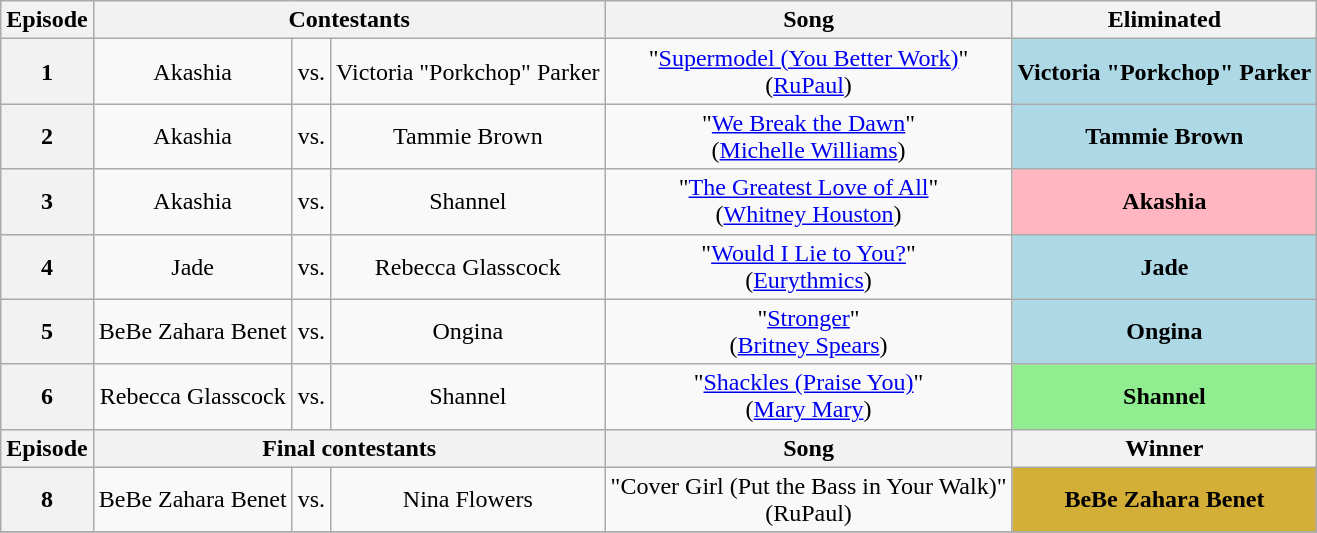<table class="wikitable" style="text-align:center">
<tr>
<th scope="col">Episode</th>
<th scope="col" colspan="3">Contestants</th>
<th scope="col">Song</th>
<th scope="col">Eliminated</th>
</tr>
<tr>
<th scope="row">1</th>
<td>Akashia</td>
<td>vs.</td>
<td nowrap>Victoria "Porkchop" Parker</td>
<td>"<a href='#'>Supermodel (You Better Work)</a>"<br>(<a href='#'>RuPaul</a>)</td>
<td bgcolor="lightblue" nowrap><strong>Victoria "Porkchop" Parker</strong></td>
</tr>
<tr>
<th scope="row">2</th>
<td>Akashia</td>
<td>vs.</td>
<td>Tammie Brown</td>
<td>"<a href='#'>We Break the Dawn</a>"<br>(<a href='#'>Michelle Williams</a>)</td>
<td bgcolor="lightblue"><strong>Tammie Brown</strong></td>
</tr>
<tr>
<th scope="row">3</th>
<td>Akashia</td>
<td>vs.</td>
<td>Shannel</td>
<td>"<a href='#'>The Greatest Love of All</a>"<br>(<a href='#'>Whitney Houston</a>)</td>
<td bgcolor="lightpink"><strong>Akashia</strong></td>
</tr>
<tr>
<th scope="row">4</th>
<td>Jade</td>
<td>vs.</td>
<td>Rebecca Glasscock</td>
<td>"<a href='#'>Would I Lie to You?</a>"<br>(<a href='#'>Eurythmics</a>)</td>
<td bgcolor="lightblue"><strong>Jade</strong></td>
</tr>
<tr>
<th scope="row">5</th>
<td>BeBe Zahara Benet</td>
<td>vs.</td>
<td>Ongina</td>
<td>"<a href='#'>Stronger</a>"<br>(<a href='#'>Britney Spears</a>)</td>
<td bgcolor="lightblue"><strong>Ongina</strong></td>
</tr>
<tr>
<th scope="row">6</th>
<td nowrap>Rebecca Glasscock</td>
<td>vs.</td>
<td>Shannel</td>
<td>"<a href='#'>Shackles (Praise You)</a>"<br>(<a href='#'>Mary Mary</a>)</td>
<td bgcolor="lightgreen"><strong>Shannel</strong></td>
</tr>
<tr>
<th scope="col">Episode</th>
<th scope="col" colspan="3">Final contestants</th>
<th scope="col">Song</th>
<th scope="col">Winner</th>
</tr>
<tr>
<th scope="row">8</th>
<td>BeBe Zahara Benet</td>
<td>vs.</td>
<td>Nina Flowers</td>
<td nowrap>"Cover Girl (Put the Bass in Your Walk)"<br>(RuPaul)</td>
<td bgcolor="#D4AF37"><strong>BeBe Zahara Benet</strong></td>
</tr>
<tr>
</tr>
</table>
